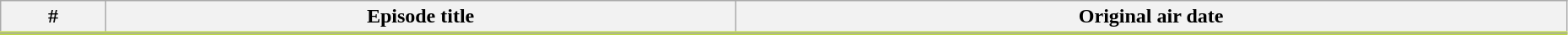<table class="wikitable" width="98%" style="background:#FFF;">
<tr style="border-bottom:3px solid #bcd843">
<th>#</th>
<th>Episode title</th>
<th>Original air date</th>
</tr>
<tr>
</tr>
</table>
